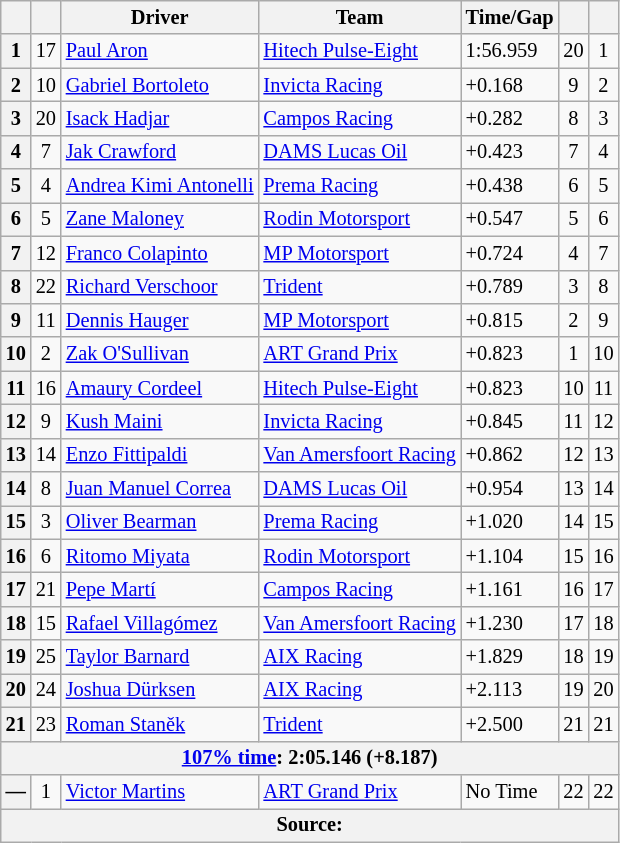<table class="wikitable" style="font-size:85%">
<tr>
<th></th>
<th></th>
<th>Driver</th>
<th>Team</th>
<th>Time/Gap</th>
<th></th>
<th></th>
</tr>
<tr>
<th>1</th>
<td align="center">17</td>
<td> <a href='#'>Paul Aron</a></td>
<td><a href='#'>Hitech Pulse-Eight</a></td>
<td>1:56.959</td>
<td align="center">20</td>
<td align="center">1</td>
</tr>
<tr>
<th>2</th>
<td align="center">10</td>
<td> <a href='#'>Gabriel Bortoleto</a></td>
<td><a href='#'>Invicta Racing</a></td>
<td>+0.168</td>
<td align="center">9</td>
<td align="center">2</td>
</tr>
<tr>
<th>3</th>
<td align="center">20</td>
<td> <a href='#'>Isack Hadjar</a></td>
<td><a href='#'>Campos Racing</a></td>
<td>+0.282</td>
<td align="center">8</td>
<td align="center">3</td>
</tr>
<tr>
<th>4</th>
<td align="center">7</td>
<td> <a href='#'>Jak Crawford</a></td>
<td><a href='#'>DAMS Lucas Oil</a></td>
<td>+0.423</td>
<td align="center">7</td>
<td align="center">4</td>
</tr>
<tr>
<th>5</th>
<td align="center">4</td>
<td> <a href='#'>Andrea Kimi Antonelli</a></td>
<td><a href='#'>Prema Racing</a></td>
<td>+0.438</td>
<td align="center">6</td>
<td align="center">5</td>
</tr>
<tr>
<th>6</th>
<td align="center">5</td>
<td> <a href='#'>Zane Maloney</a></td>
<td><a href='#'>Rodin Motorsport</a></td>
<td>+0.547</td>
<td align="center">5</td>
<td align="center">6</td>
</tr>
<tr>
<th>7</th>
<td align="center">12</td>
<td> <a href='#'>Franco Colapinto</a></td>
<td><a href='#'>MP Motorsport</a></td>
<td>+0.724</td>
<td align="center">4</td>
<td align="center">7</td>
</tr>
<tr>
<th>8</th>
<td align="center">22</td>
<td> <a href='#'>Richard Verschoor</a></td>
<td><a href='#'>Trident</a></td>
<td>+0.789</td>
<td align="center">3</td>
<td align="center">8</td>
</tr>
<tr>
<th>9</th>
<td align="center">11</td>
<td> <a href='#'>Dennis Hauger</a></td>
<td><a href='#'>MP Motorsport</a></td>
<td>+0.815</td>
<td align="center">2</td>
<td align="center">9</td>
</tr>
<tr>
<th>10</th>
<td align="center">2</td>
<td> <a href='#'>Zak O'Sullivan</a></td>
<td><a href='#'>ART Grand Prix</a></td>
<td>+0.823</td>
<td align="center">1</td>
<td align="center">10</td>
</tr>
<tr>
<th>11</th>
<td align="center">16</td>
<td> <a href='#'>Amaury Cordeel</a></td>
<td><a href='#'>Hitech Pulse-Eight</a></td>
<td>+0.823</td>
<td align="center">10</td>
<td align="center">11</td>
</tr>
<tr>
<th>12</th>
<td align="center">9</td>
<td> <a href='#'>Kush Maini</a></td>
<td><a href='#'>Invicta Racing</a></td>
<td>+0.845</td>
<td align="center">11</td>
<td align="center">12</td>
</tr>
<tr>
<th>13</th>
<td align="center">14</td>
<td> <a href='#'>Enzo Fittipaldi</a></td>
<td><a href='#'>Van Amersfoort Racing</a></td>
<td>+0.862</td>
<td align="center">12</td>
<td align="center">13</td>
</tr>
<tr>
<th>14</th>
<td align="center">8</td>
<td> <a href='#'>Juan Manuel Correa</a></td>
<td><a href='#'>DAMS Lucas Oil</a></td>
<td>+0.954</td>
<td align="center">13</td>
<td align="center">14</td>
</tr>
<tr>
<th>15</th>
<td align="center">3</td>
<td> <a href='#'>Oliver Bearman</a></td>
<td><a href='#'>Prema Racing</a></td>
<td>+1.020</td>
<td align="center">14</td>
<td align="center">15</td>
</tr>
<tr>
<th>16</th>
<td align="center">6</td>
<td> <a href='#'>Ritomo Miyata</a></td>
<td><a href='#'>Rodin Motorsport</a></td>
<td>+1.104</td>
<td align="center">15</td>
<td align="center">16</td>
</tr>
<tr>
<th>17</th>
<td align="center">21</td>
<td> <a href='#'>Pepe Martí</a></td>
<td><a href='#'>Campos Racing</a></td>
<td>+1.161</td>
<td align="center">16</td>
<td align="center">17</td>
</tr>
<tr>
<th>18</th>
<td align="center">15</td>
<td> <a href='#'>Rafael Villagómez</a></td>
<td><a href='#'>Van Amersfoort Racing</a></td>
<td>+1.230</td>
<td align="center">17</td>
<td align="center">18</td>
</tr>
<tr>
<th>19</th>
<td align="center">25</td>
<td> <a href='#'>Taylor Barnard</a></td>
<td><a href='#'>AIX Racing</a></td>
<td>+1.829</td>
<td align="center">18</td>
<td align="center">19</td>
</tr>
<tr>
<th>20</th>
<td align="center">24</td>
<td> <a href='#'>Joshua Dürksen</a></td>
<td><a href='#'>AIX Racing</a></td>
<td>+2.113</td>
<td align="center">19</td>
<td align="center">20</td>
</tr>
<tr>
<th>21</th>
<td align="center">23</td>
<td> <a href='#'>Roman Staněk</a></td>
<td><a href='#'>Trident</a></td>
<td>+2.500</td>
<td align="center">21</td>
<td align="center">21</td>
</tr>
<tr>
<th colspan="7"><a href='#'>107% time</a><strong>:  2:05.146 (+8.187)</strong></th>
</tr>
<tr>
<th>—</th>
<td align="center">1</td>
<td> <a href='#'>Victor Martins</a></td>
<td><a href='#'>ART Grand Prix</a></td>
<td>No Time</td>
<td align="center">22</td>
<td align="center">22</td>
</tr>
<tr>
<th colspan="7">Source:</th>
</tr>
</table>
